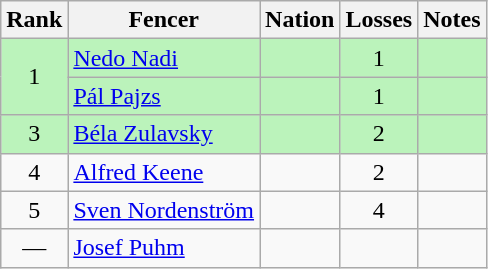<table class="wikitable sortable" style="text-align:center">
<tr>
<th>Rank</th>
<th>Fencer</th>
<th>Nation</th>
<th>Losses</th>
<th>Notes</th>
</tr>
<tr bgcolor=bbf3bb>
<td rowspan=2>1</td>
<td align=left><a href='#'>Nedo Nadi</a></td>
<td align=left></td>
<td>1</td>
<td></td>
</tr>
<tr bgcolor=bbf3bb>
<td align=left><a href='#'>Pál Pajzs</a></td>
<td align=left></td>
<td>1</td>
<td></td>
</tr>
<tr bgcolor=bbf3bb>
<td>3</td>
<td align=left><a href='#'>Béla Zulavsky</a></td>
<td align=left></td>
<td>2</td>
<td></td>
</tr>
<tr>
<td>4</td>
<td align=left><a href='#'>Alfred Keene</a></td>
<td align=left></td>
<td>2</td>
<td></td>
</tr>
<tr>
<td>5</td>
<td align=left><a href='#'>Sven Nordenström</a></td>
<td align=left></td>
<td>4</td>
<td></td>
</tr>
<tr>
<td data-sort-value=6>—</td>
<td align=left><a href='#'>Josef Puhm</a></td>
<td align=left></td>
<td></td>
<td></td>
</tr>
</table>
